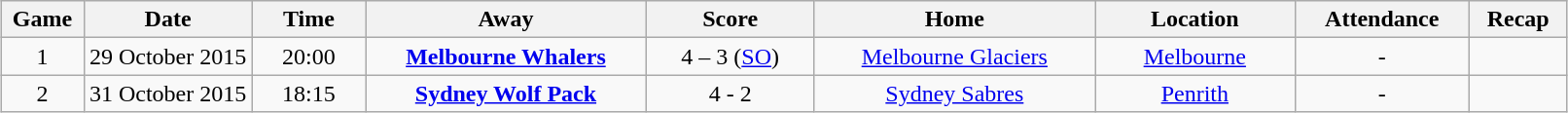<table class="wikitable" width="85%" style="margin: 1em auto 1em auto">
<tr>
<th width="1%">Game</th>
<th width="6%">Date</th>
<th width="4%">Time</th>
<th width="10%">Away</th>
<th width="6%">Score</th>
<th width="10%">Home</th>
<th width="7%">Location</th>
<th width="4%">Attendance</th>
<th width="2%">Recap</th>
</tr>
<tr align="center">
<td>1</td>
<td>29 October 2015</td>
<td>20:00</td>
<td><strong><a href='#'>Melbourne Whalers</a></strong></td>
<td>4 – 3 (<a href='#'>SO</a>)</td>
<td><a href='#'>Melbourne Glaciers</a></td>
<td><a href='#'>Melbourne</a></td>
<td>-</td>
<td></td>
</tr>
<tr align="center">
<td>2</td>
<td>31 October 2015</td>
<td>18:15</td>
<td><strong><a href='#'>Sydney Wolf Pack</a></strong></td>
<td>4 - 2</td>
<td><a href='#'>Sydney Sabres</a></td>
<td><a href='#'>Penrith</a></td>
<td>-</td>
<td></td>
</tr>
</table>
